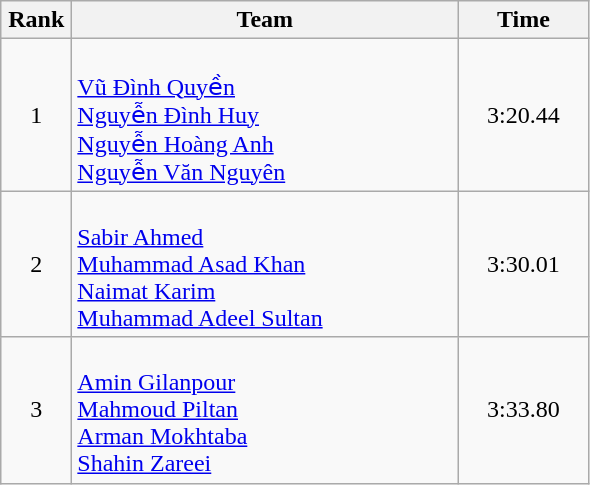<table class=wikitable style="text-align:center">
<tr>
<th width=40>Rank</th>
<th width=250>Team</th>
<th width=80>Time</th>
</tr>
<tr>
<td>1</td>
<td align=left><br><a href='#'>Vũ Đình Quyền</a><br><a href='#'>Nguyễn Đình Huy</a><br><a href='#'>Nguyễn Hoàng Anh</a><br><a href='#'>Nguyễn Văn Nguyên</a></td>
<td>3:20.44</td>
</tr>
<tr>
<td>2</td>
<td align=left><br><a href='#'>Sabir Ahmed</a><br><a href='#'>Muhammad Asad Khan</a><br><a href='#'>Naimat Karim</a><br><a href='#'>Muhammad Adeel Sultan</a></td>
<td>3:30.01</td>
</tr>
<tr>
<td>3</td>
<td align=left><br><a href='#'>Amin Gilanpour</a><br><a href='#'>Mahmoud Piltan</a><br><a href='#'>Arman Mokhtaba</a><br><a href='#'>Shahin Zareei</a></td>
<td>3:33.80</td>
</tr>
</table>
